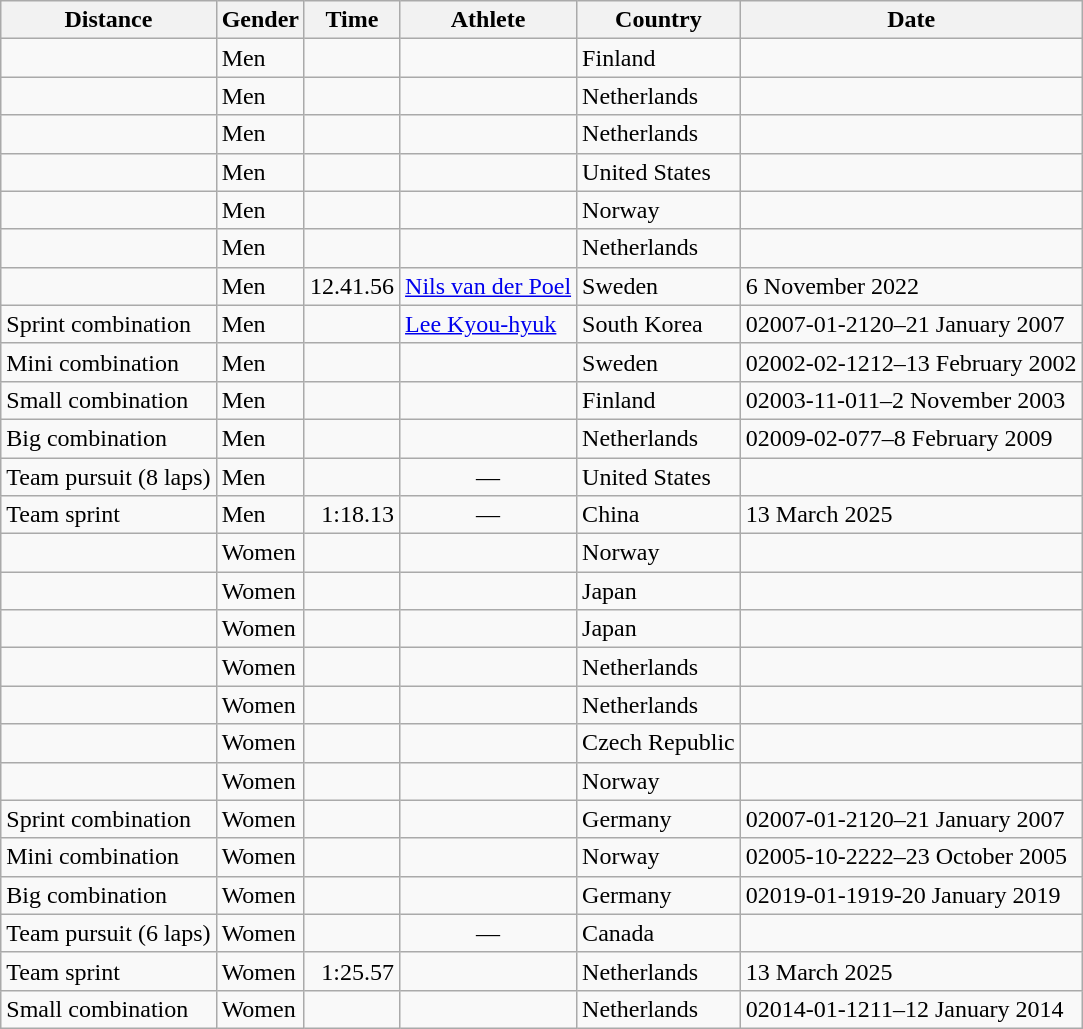<table class="wikitable sortable">
<tr>
<th>Distance</th>
<th>Gender</th>
<th>Time</th>
<th>Athlete</th>
<th>Country</th>
<th>Date</th>
</tr>
<tr>
<td></td>
<td>Men</td>
<td align=right></td>
<td></td>
<td>Finland</td>
<td></td>
</tr>
<tr>
<td></td>
<td>Men</td>
<td align=right></td>
<td></td>
<td>Netherlands</td>
<td></td>
</tr>
<tr>
<td></td>
<td>Men</td>
<td align=right></td>
<td></td>
<td>Netherlands</td>
<td></td>
</tr>
<tr>
<td></td>
<td>Men</td>
<td align=right></td>
<td></td>
<td>United States</td>
<td></td>
</tr>
<tr>
<td></td>
<td>Men</td>
<td align=right></td>
<td></td>
<td>Norway</td>
<td></td>
</tr>
<tr>
<td></td>
<td>Men</td>
<td align=right></td>
<td></td>
<td>Netherlands</td>
<td></td>
</tr>
<tr>
<td></td>
<td>Men</td>
<td align=right>12.41.56</td>
<td><a href='#'>Nils van der Poel</a></td>
<td>Sweden</td>
<td>6 November 2022</td>
</tr>
<tr>
<td>Sprint combination</td>
<td>Men</td>
<td align=right></td>
<td><a href='#'>Lee Kyou-hyuk</a></td>
<td>South Korea</td>
<td><span>02007-01-21</span>20–21 January 2007</td>
</tr>
<tr>
<td>Mini combination</td>
<td>Men</td>
<td align=right></td>
<td></td>
<td>Sweden</td>
<td><span>02002-02-12</span>12–13 February 2002</td>
</tr>
<tr>
<td>Small combination</td>
<td>Men</td>
<td align=right></td>
<td></td>
<td>Finland</td>
<td><span>02003-11-01</span>1–2 November 2003</td>
</tr>
<tr>
<td>Big combination</td>
<td>Men</td>
<td align=right></td>
<td></td>
<td>Netherlands</td>
<td><span>02009-02-07</span>7–8 February 2009</td>
</tr>
<tr>
<td>Team pursuit (8 laps)</td>
<td>Men</td>
<td align=right></td>
<td align=center>—</td>
<td>United States</td>
<td></td>
</tr>
<tr>
<td>Team sprint</td>
<td>Men</td>
<td align=right>1:18.13</td>
<td align=center>—</td>
<td>China</td>
<td>13 March 2025</td>
</tr>
<tr>
<td></td>
<td>Women</td>
<td align=right></td>
<td></td>
<td>Norway</td>
<td></td>
</tr>
<tr>
<td></td>
<td>Women</td>
<td align=right></td>
<td></td>
<td>Japan</td>
<td></td>
</tr>
<tr>
<td></td>
<td>Women</td>
<td align=right></td>
<td></td>
<td>Japan</td>
<td></td>
</tr>
<tr>
<td></td>
<td>Women</td>
<td align=right></td>
<td></td>
<td>Netherlands</td>
<td></td>
</tr>
<tr>
<td></td>
<td>Women</td>
<td align=right></td>
<td></td>
<td>Netherlands</td>
<td></td>
</tr>
<tr>
<td></td>
<td>Women</td>
<td align=right></td>
<td></td>
<td>Czech Republic</td>
<td></td>
</tr>
<tr>
<td></td>
<td>Women</td>
<td align=right></td>
<td></td>
<td>Norway</td>
<td></td>
</tr>
<tr>
<td>Sprint combination</td>
<td>Women</td>
<td align=right></td>
<td></td>
<td>Germany</td>
<td><span>02007-01-21</span>20–21 January 2007</td>
</tr>
<tr>
<td>Mini combination</td>
<td>Women</td>
<td align=right></td>
<td></td>
<td>Norway</td>
<td><span>02005-10-22</span>22–23 October 2005</td>
</tr>
<tr>
<td>Big combination</td>
<td>Women</td>
<td align=right></td>
<td></td>
<td>Germany</td>
<td><span>02019-01-19</span>19-20 January 2019</td>
</tr>
<tr>
<td>Team pursuit (6 laps)</td>
<td>Women</td>
<td align=right></td>
<td align=center>—</td>
<td>Canada</td>
<td></td>
</tr>
<tr>
<td>Team sprint</td>
<td>Women</td>
<td align=right>1:25.57</td>
<td></td>
<td>Netherlands</td>
<td>13 March 2025</td>
</tr>
<tr>
<td>Small combination</td>
<td>Women</td>
<td align=right></td>
<td></td>
<td>Netherlands</td>
<td><span>02014-01-12</span>11–12 January 2014</td>
</tr>
</table>
